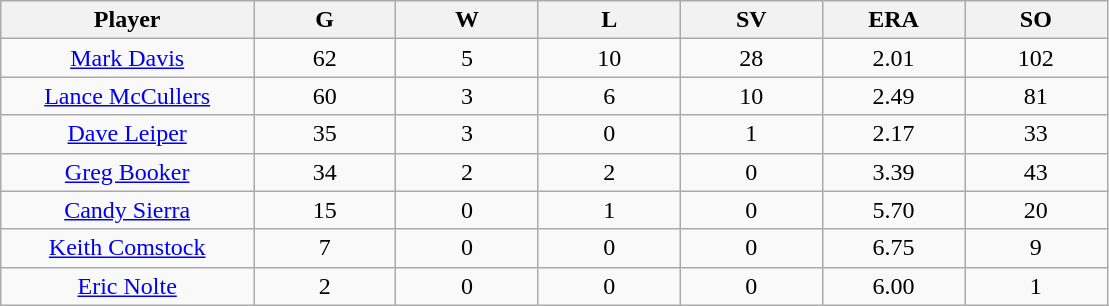<table class="wikitable sortable">
<tr>
<th bgcolor="#DDDDFF" width="16%">Player</th>
<th bgcolor="#DDDDFF" width="9%">G</th>
<th bgcolor="#DDDDFF" width="9%">W</th>
<th bgcolor="#DDDDFF" width="9%">L</th>
<th bgcolor="#DDDDFF" width="9%">SV</th>
<th bgcolor="#DDDDFF" width="9%">ERA</th>
<th bgcolor="#DDDDFF" width="9%">SO</th>
</tr>
<tr align="center">
<td><a href='#'>Mark Davis</a></td>
<td>62</td>
<td>5</td>
<td>10</td>
<td>28</td>
<td>2.01</td>
<td>102</td>
</tr>
<tr align=center>
<td><a href='#'>Lance McCullers</a></td>
<td>60</td>
<td>3</td>
<td>6</td>
<td>10</td>
<td>2.49</td>
<td>81</td>
</tr>
<tr align=center>
<td><a href='#'>Dave Leiper</a></td>
<td>35</td>
<td>3</td>
<td>0</td>
<td>1</td>
<td>2.17</td>
<td>33</td>
</tr>
<tr align=center>
<td><a href='#'>Greg Booker</a></td>
<td>34</td>
<td>2</td>
<td>2</td>
<td>0</td>
<td>3.39</td>
<td>43</td>
</tr>
<tr align="center">
<td><a href='#'>Candy Sierra</a></td>
<td>15</td>
<td>0</td>
<td>1</td>
<td>0</td>
<td>5.70</td>
<td>20</td>
</tr>
<tr align="center">
<td><a href='#'>Keith Comstock</a></td>
<td>7</td>
<td>0</td>
<td>0</td>
<td>0</td>
<td>6.75</td>
<td>9</td>
</tr>
<tr align=center>
<td><a href='#'>Eric Nolte</a></td>
<td>2</td>
<td>0</td>
<td>0</td>
<td>0</td>
<td>6.00</td>
<td>1</td>
</tr>
</table>
